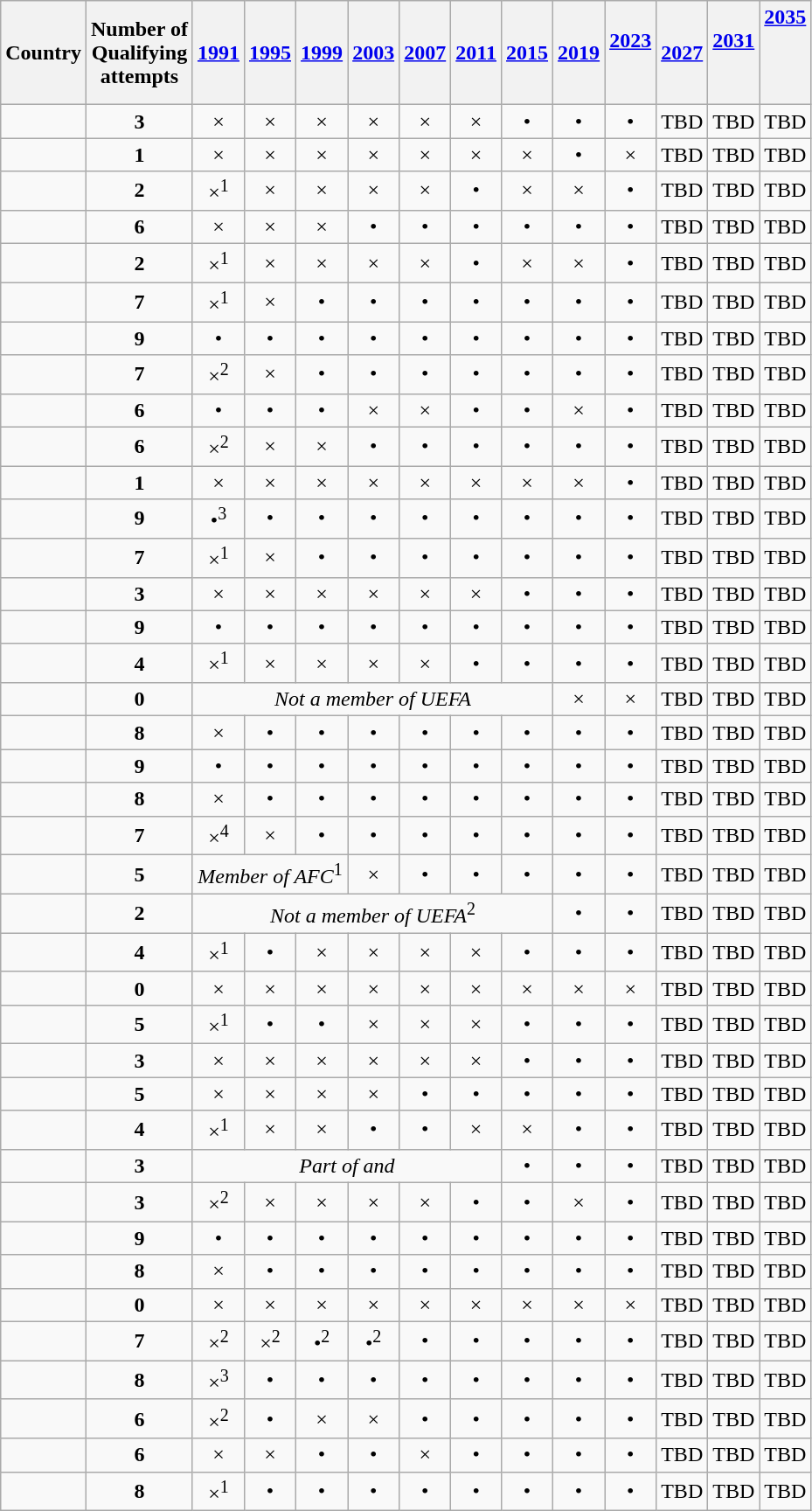<table class="wikitable" style="text-align: center;">
<tr>
<th>Country</th>
<th>Number of <br> Qualifying <br> attempts</th>
<th><a href='#'>1991</a><br></th>
<th><a href='#'>1995</a><br></th>
<th><a href='#'>1999</a><br></th>
<th><a href='#'>2003</a><br></th>
<th><a href='#'>2007</a><br></th>
<th><a href='#'>2011</a><br></th>
<th><a href='#'>2015</a><br></th>
<th><a href='#'>2019</a><br></th>
<th><a href='#'>2023</a><br><br></th>
<th><a href='#'>2027</a><br></th>
<th><a href='#'>2031</a><br><br></th>
<th><a href='#'>2035</a><br><br><br><br></th>
</tr>
<tr>
<td style="text-align: left;"></td>
<td><strong>3</strong></td>
<td>×</td>
<td>×</td>
<td>×</td>
<td>×</td>
<td>×</td>
<td>×</td>
<td>•</td>
<td>•</td>
<td>•</td>
<td>TBD</td>
<td>TBD</td>
<td>TBD</td>
</tr>
<tr>
<td style="text-align: left;"></td>
<td><strong>1</strong></td>
<td>×</td>
<td>×</td>
<td>×</td>
<td>×</td>
<td>×</td>
<td>×</td>
<td>×</td>
<td>•</td>
<td>×</td>
<td>TBD</td>
<td>TBD</td>
<td>TBD</td>
</tr>
<tr>
<td style="text-align: left;"></td>
<td><strong>2</strong></td>
<td>×<sup>1</sup></td>
<td>×</td>
<td>×</td>
<td>×</td>
<td>×</td>
<td>•</td>
<td>×</td>
<td>×</td>
<td>•</td>
<td>TBD</td>
<td>TBD</td>
<td>TBD</td>
</tr>
<tr>
<td style="text-align: left;"></td>
<td><strong>6</strong></td>
<td>×</td>
<td>×</td>
<td>×</td>
<td>•</td>
<td>•</td>
<td>•</td>
<td>•</td>
<td>•</td>
<td>•</td>
<td>TBD</td>
<td>TBD</td>
<td>TBD</td>
</tr>
<tr>
<td style="text-align: left;"></td>
<td><strong>2</strong></td>
<td>×<sup>1</sup></td>
<td>×</td>
<td>×</td>
<td>×</td>
<td>×</td>
<td>•</td>
<td>×</td>
<td>×</td>
<td>•</td>
<td>TBD</td>
<td>TBD</td>
<td>TBD</td>
</tr>
<tr>
<td style="text-align: left;"></td>
<td><strong>7</strong></td>
<td>×<sup>1</sup></td>
<td>×</td>
<td>•</td>
<td>•</td>
<td>•</td>
<td>•</td>
<td>•</td>
<td>•</td>
<td>•</td>
<td>TBD</td>
<td>TBD</td>
<td>TBD</td>
</tr>
<tr>
<td style="text-align: left;"></td>
<td><strong>9</strong></td>
<td>•</td>
<td>•</td>
<td>•</td>
<td>•</td>
<td>•</td>
<td>•</td>
<td>•</td>
<td>•</td>
<td>•</td>
<td>TBD</td>
<td>TBD</td>
<td>TBD</td>
</tr>
<tr>
<td style="text-align: left;"></td>
<td><strong>7</strong></td>
<td>×<sup>2</sup></td>
<td>×</td>
<td>•</td>
<td>•</td>
<td>•</td>
<td>•</td>
<td>•</td>
<td>•</td>
<td>•</td>
<td>TBD</td>
<td>TBD</td>
<td>TBD</td>
</tr>
<tr>
<td style="text-align: left;"></td>
<td><strong>6</strong></td>
<td>•</td>
<td>•</td>
<td>•</td>
<td>×</td>
<td>×</td>
<td>•</td>
<td>•</td>
<td>×</td>
<td>•</td>
<td>TBD</td>
<td>TBD</td>
<td>TBD</td>
</tr>
<tr>
<td style="text-align: left;"></td>
<td><strong>6</strong></td>
<td>×<sup>2</sup></td>
<td>×</td>
<td>×</td>
<td>•</td>
<td>•</td>
<td>•</td>
<td>•</td>
<td>•</td>
<td>•</td>
<td>TBD</td>
<td>TBD</td>
<td>TBD</td>
</tr>
<tr>
<td style="text-align: left;"></td>
<td><strong>1</strong></td>
<td>×</td>
<td>×</td>
<td>×</td>
<td>×</td>
<td>×</td>
<td>×</td>
<td>×</td>
<td>×</td>
<td>•</td>
<td>TBD</td>
<td>TBD</td>
<td>TBD</td>
</tr>
<tr>
<td style="text-align: left;"></td>
<td><strong>9</strong></td>
<td>•<sup>3</sup></td>
<td>•</td>
<td>•</td>
<td>•</td>
<td>•</td>
<td>•</td>
<td>•</td>
<td>•</td>
<td>•</td>
<td>TBD</td>
<td>TBD</td>
<td>TBD</td>
</tr>
<tr>
<td style="text-align: left;"></td>
<td><strong>7</strong></td>
<td>×<sup>1</sup></td>
<td>×</td>
<td>•</td>
<td>•</td>
<td>•</td>
<td>•</td>
<td>•</td>
<td>•</td>
<td>•</td>
<td>TBD</td>
<td>TBD</td>
<td>TBD</td>
</tr>
<tr>
<td style="text-align: left;"></td>
<td><strong>3</strong></td>
<td>×</td>
<td>×</td>
<td>×</td>
<td>×</td>
<td>×</td>
<td>×</td>
<td>•</td>
<td>•</td>
<td>•</td>
<td>TBD</td>
<td>TBD</td>
<td>TBD</td>
</tr>
<tr>
<td style="text-align: left;"></td>
<td><strong>9</strong></td>
<td>•</td>
<td>•</td>
<td>•</td>
<td>•</td>
<td>•</td>
<td>•</td>
<td>•</td>
<td>•</td>
<td>•</td>
<td>TBD</td>
<td>TBD</td>
<td>TBD</td>
</tr>
<tr>
<td style="text-align: left;"></td>
<td><strong>4</strong></td>
<td>×<sup>1</sup></td>
<td>×</td>
<td>×</td>
<td>×</td>
<td>×</td>
<td>•</td>
<td>•</td>
<td>•</td>
<td>•</td>
<td>TBD</td>
<td>TBD</td>
<td>TBD</td>
</tr>
<tr>
<td style="text-align: left;"></td>
<td><strong>0</strong></td>
<td colspan=7><em>Not a member of UEFA</em></td>
<td>×</td>
<td>×</td>
<td>TBD</td>
<td>TBD</td>
<td>TBD</td>
</tr>
<tr>
<td style="text-align: left;"></td>
<td><strong>8</strong></td>
<td>×</td>
<td>•</td>
<td>•</td>
<td>•</td>
<td>•</td>
<td>•</td>
<td>•</td>
<td>•</td>
<td>•</td>
<td>TBD</td>
<td>TBD</td>
<td>TBD</td>
</tr>
<tr>
<td style="text-align: left;"></td>
<td><strong>9</strong></td>
<td>•</td>
<td>•</td>
<td>•</td>
<td>•</td>
<td>•</td>
<td>•</td>
<td>•</td>
<td>•</td>
<td>•</td>
<td>TBD</td>
<td>TBD</td>
<td>TBD</td>
</tr>
<tr>
<td style="text-align: left;"></td>
<td><strong>8</strong></td>
<td>×</td>
<td>•</td>
<td>•</td>
<td>•</td>
<td>•</td>
<td>•</td>
<td>•</td>
<td>•</td>
<td>•</td>
<td>TBD</td>
<td>TBD</td>
<td>TBD</td>
</tr>
<tr>
<td style="text-align: left;"></td>
<td><strong>7</strong></td>
<td>×<sup>4</sup></td>
<td>×</td>
<td>•</td>
<td>•</td>
<td>•</td>
<td>•</td>
<td>•</td>
<td>•</td>
<td>•</td>
<td>TBD</td>
<td>TBD</td>
<td>TBD</td>
</tr>
<tr>
<td style="text-align: left;"></td>
<td><strong>5</strong></td>
<td colspan=3><em>Member of AFC</em><sup>1</sup></td>
<td>×</td>
<td>•</td>
<td>•</td>
<td>•</td>
<td>•</td>
<td>•</td>
<td>TBD</td>
<td>TBD</td>
<td>TBD</td>
</tr>
<tr>
<td style="text-align: left;"></td>
<td><strong>2</strong></td>
<td colspan=7><em>Not a member of UEFA</em><sup>2</sup></td>
<td>•</td>
<td>•</td>
<td>TBD</td>
<td>TBD</td>
<td>TBD</td>
</tr>
<tr>
<td style="text-align: left;"></td>
<td><strong>4</strong></td>
<td>×<sup>1</sup></td>
<td>•</td>
<td>×</td>
<td>×</td>
<td>×</td>
<td>×</td>
<td>•</td>
<td>•</td>
<td>•</td>
<td>TBD</td>
<td>TBD</td>
<td>TBD</td>
</tr>
<tr>
<td style="text-align: left;"></td>
<td><strong>0</strong></td>
<td>×</td>
<td>×</td>
<td>×</td>
<td>×</td>
<td>×</td>
<td>×</td>
<td>×</td>
<td>×</td>
<td>×</td>
<td>TBD</td>
<td>TBD</td>
<td>TBD</td>
</tr>
<tr>
<td style="text-align: left;"></td>
<td><strong>5</strong></td>
<td>×<sup>1</sup></td>
<td>•</td>
<td>•</td>
<td>×</td>
<td>×</td>
<td>×</td>
<td>•</td>
<td>•</td>
<td>•</td>
<td>TBD</td>
<td>TBD</td>
<td>TBD</td>
</tr>
<tr>
<td style="text-align: left;"></td>
<td><strong>3</strong></td>
<td>×</td>
<td>×</td>
<td>×</td>
<td>×</td>
<td>×</td>
<td>×</td>
<td>•</td>
<td>•</td>
<td>•</td>
<td>TBD</td>
<td>TBD</td>
<td>TBD</td>
</tr>
<tr>
<td style="text-align: left;"></td>
<td><strong>5</strong></td>
<td>×</td>
<td>×</td>
<td>×</td>
<td>×</td>
<td>•</td>
<td>•</td>
<td>•</td>
<td>•</td>
<td>•</td>
<td>TBD</td>
<td>TBD</td>
<td>TBD</td>
</tr>
<tr>
<td style="text-align: left;"></td>
<td><strong>4</strong></td>
<td>×<sup>1</sup></td>
<td>×</td>
<td>×</td>
<td>•</td>
<td>•</td>
<td>×</td>
<td>×</td>
<td>•</td>
<td>•</td>
<td>TBD</td>
<td>TBD</td>
<td>TBD</td>
</tr>
<tr>
<td style="text-align: left;"></td>
<td><strong>3</strong></td>
<td colspan=6><em>Part of  and </em></td>
<td>•</td>
<td>•</td>
<td>•</td>
<td>TBD</td>
<td>TBD</td>
<td>TBD</td>
</tr>
<tr>
<td style="text-align: left;"></td>
<td><strong>3</strong></td>
<td>×<sup>2</sup></td>
<td>×</td>
<td>×</td>
<td>×</td>
<td>×</td>
<td>•</td>
<td>•</td>
<td>×</td>
<td>•</td>
<td>TBD</td>
<td>TBD</td>
<td>TBD</td>
</tr>
<tr>
<td style="text-align: left;"></td>
<td><strong>9</strong></td>
<td>•</td>
<td>•</td>
<td>•</td>
<td>•</td>
<td>•</td>
<td>•</td>
<td>•</td>
<td>•</td>
<td>•</td>
<td>TBD</td>
<td>TBD</td>
<td>TBD</td>
</tr>
<tr>
<td style="text-align: left;"></td>
<td><strong>8</strong></td>
<td>×</td>
<td>•</td>
<td>•</td>
<td>•</td>
<td>•</td>
<td>•</td>
<td>•</td>
<td>•</td>
<td>•</td>
<td>TBD</td>
<td>TBD</td>
<td>TBD</td>
</tr>
<tr>
<td style="text-align: left;"></td>
<td><strong>0</strong></td>
<td>×</td>
<td>×</td>
<td>×</td>
<td>×</td>
<td>×</td>
<td>×</td>
<td>×</td>
<td>×</td>
<td>×</td>
<td>TBD</td>
<td>TBD</td>
<td>TBD</td>
</tr>
<tr>
<td style="text-align: left;"></td>
<td><strong>7</strong></td>
<td>×<sup>2</sup></td>
<td>×<sup>2</sup></td>
<td>•<sup>2</sup></td>
<td>•<sup>2</sup></td>
<td>•</td>
<td>•</td>
<td>•</td>
<td>•</td>
<td>•</td>
<td>TBD</td>
<td>TBD</td>
<td>TBD</td>
</tr>
<tr>
<td style="text-align: left;"></td>
<td><strong>8</strong></td>
<td>×<sup>3</sup></td>
<td>•</td>
<td>•</td>
<td>•</td>
<td>•</td>
<td>•</td>
<td>•</td>
<td>•</td>
<td>•</td>
<td>TBD</td>
<td>TBD</td>
<td>TBD</td>
</tr>
<tr>
<td style="text-align: left;"></td>
<td><strong>6</strong></td>
<td>×<sup>2</sup></td>
<td>•</td>
<td>×</td>
<td>×</td>
<td>•</td>
<td>•</td>
<td>•</td>
<td>•</td>
<td>•</td>
<td>TBD</td>
<td>TBD</td>
<td>TBD</td>
</tr>
<tr>
<td style="text-align: left;"></td>
<td><strong>6</strong></td>
<td>×</td>
<td>×</td>
<td>•</td>
<td>•</td>
<td>×</td>
<td>•</td>
<td>•</td>
<td>•</td>
<td>•</td>
<td>TBD</td>
<td>TBD</td>
<td>TBD</td>
</tr>
<tr>
<td style="text-align: left;"></td>
<td><strong>8</strong></td>
<td>×<sup>1</sup></td>
<td>•</td>
<td>•</td>
<td>•</td>
<td>•</td>
<td>•</td>
<td>•</td>
<td>•</td>
<td>•</td>
<td>TBD</td>
<td>TBD</td>
<td>TBD</td>
</tr>
</table>
